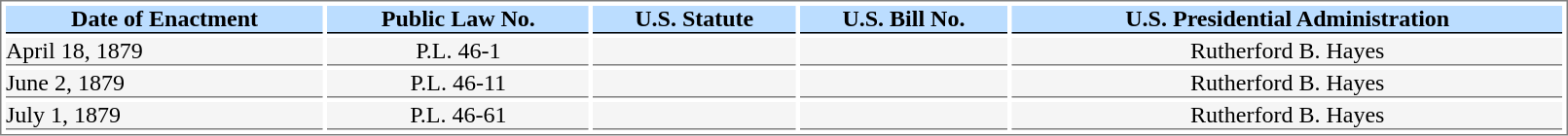<table style="border:1px solid gray; align:left; width:85%" cellspacing=3 cellpadding=0>
<tr style="font-weight:bold; text-align:center; background:#bbddff; color:black;">
<th style=" border-bottom:1.5px solid black">Date of Enactment</th>
<th style=" border-bottom:1.5px solid black">Public Law No.</th>
<th style=" border-bottom:1.5px solid black">U.S. Statute</th>
<th style=" border-bottom:1.5px solid black">U.S. Bill No.</th>
<th style=" border-bottom:1.5px solid black">U.S. Presidential Administration</th>
</tr>
<tr>
<td style="border-bottom:1px solid gray; background:#F5F5F5;">April 18, 1879</td>
<td style="border-bottom:1px solid gray; background:#F5F5F5; text-align:center;">P.L. 46-1</td>
<td style="border-bottom:1px solid gray; background:#F5F5F5; text-align:center;"></td>
<td style="border-bottom:1px solid gray; background:#F5F5F5; text-align:center;"></td>
<td style="border-bottom:1px solid gray; background:#F5F5F5; text-align:center;">Rutherford B. Hayes</td>
</tr>
<tr>
<td style="border-bottom:1px solid gray; background:#F5F5F5;">June 2, 1879</td>
<td style="border-bottom:1px solid gray; background:#F5F5F5; text-align:center;">P.L. 46-11</td>
<td style="border-bottom:1px solid gray; background:#F5F5F5; text-align:center;"></td>
<td style="border-bottom:1px solid gray; background:#F5F5F5; text-align:center;"></td>
<td style="border-bottom:1px solid gray; background:#F5F5F5; text-align:center;">Rutherford B. Hayes</td>
</tr>
<tr>
<td style="border-bottom:1px solid gray; background:#F5F5F5;">July 1, 1879</td>
<td style="border-bottom:1px solid gray; background:#F5F5F5; text-align:center;">P.L. 46-61</td>
<td style="border-bottom:1px solid gray; background:#F5F5F5; text-align:center;"></td>
<td style="border-bottom:1px solid gray; background:#F5F5F5; text-align:center;"></td>
<td style="border-bottom:1px solid gray; background:#F5F5F5; text-align:center;">Rutherford B. Hayes</td>
</tr>
</table>
